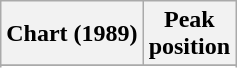<table class="wikitable sortable">
<tr>
<th align="left">Chart (1989)</th>
<th align="center">Peak<br>position</th>
</tr>
<tr>
</tr>
<tr>
</tr>
</table>
